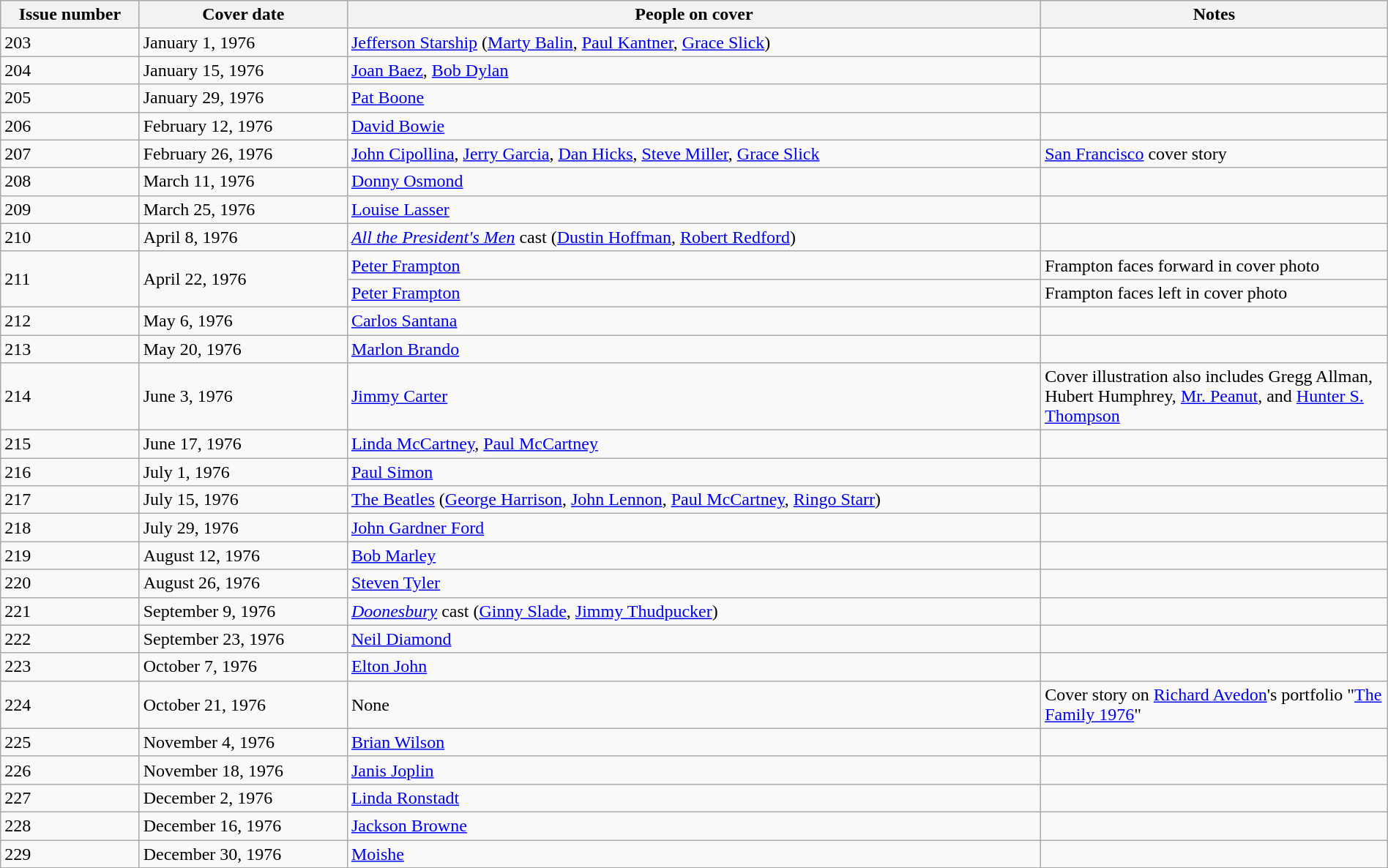<table class="wikitable sortable" style="margin:auto;width:100%;">
<tr style="background:#ccf;">
<th style="width:10%;">Issue number</th>
<th style="width:15%;">Cover date</th>
<th style="width:50%;">People on cover</th>
<th style="width:25%;">Notes</th>
</tr>
<tr>
<td>203</td>
<td>January 1, 1976</td>
<td><a href='#'>Jefferson Starship</a> (<a href='#'>Marty Balin</a>, <a href='#'>Paul Kantner</a>, <a href='#'>Grace Slick</a>)</td>
<td></td>
</tr>
<tr>
<td>204</td>
<td>January 15, 1976</td>
<td><a href='#'>Joan Baez</a>, <a href='#'>Bob Dylan</a></td>
<td></td>
</tr>
<tr>
<td>205</td>
<td>January 29, 1976</td>
<td><a href='#'>Pat Boone</a></td>
<td></td>
</tr>
<tr>
<td>206</td>
<td>February 12, 1976</td>
<td><a href='#'>David Bowie</a></td>
<td></td>
</tr>
<tr>
<td>207</td>
<td>February 26, 1976</td>
<td><a href='#'>John Cipollina</a>, <a href='#'>Jerry Garcia</a>, <a href='#'>Dan Hicks</a>, <a href='#'>Steve Miller</a>, <a href='#'>Grace Slick</a></td>
<td><a href='#'>San Francisco</a> cover story</td>
</tr>
<tr>
<td>208</td>
<td>March 11, 1976</td>
<td><a href='#'>Donny Osmond</a></td>
<td></td>
</tr>
<tr>
<td>209</td>
<td>March 25, 1976</td>
<td><a href='#'>Louise Lasser</a></td>
<td></td>
</tr>
<tr>
<td>210</td>
<td>April 8, 1976</td>
<td><em><a href='#'>All the President's Men</a></em> cast (<a href='#'>Dustin Hoffman</a>, <a href='#'>Robert Redford</a>)</td>
<td></td>
</tr>
<tr>
<td rowspan="2">211</td>
<td rowspan="2">April 22, 1976</td>
<td><a href='#'>Peter Frampton</a></td>
<td>Frampton faces forward in cover photo</td>
</tr>
<tr>
<td><a href='#'>Peter Frampton</a></td>
<td>Frampton faces left in cover photo</td>
</tr>
<tr>
<td>212</td>
<td>May 6, 1976</td>
<td><a href='#'>Carlos Santana</a></td>
<td></td>
</tr>
<tr>
<td>213</td>
<td>May 20, 1976</td>
<td><a href='#'>Marlon Brando</a></td>
<td></td>
</tr>
<tr>
<td>214</td>
<td>June 3, 1976</td>
<td><a href='#'>Jimmy Carter</a></td>
<td>Cover illustration also includes Gregg Allman, Hubert Humphrey, <a href='#'>Mr. Peanut</a>, and <a href='#'>Hunter S. Thompson</a></td>
</tr>
<tr>
<td>215</td>
<td>June 17, 1976</td>
<td><a href='#'>Linda McCartney</a>, <a href='#'>Paul McCartney</a></td>
<td></td>
</tr>
<tr>
<td>216</td>
<td>July 1, 1976</td>
<td><a href='#'>Paul Simon</a></td>
<td></td>
</tr>
<tr>
<td>217</td>
<td>July 15, 1976</td>
<td><a href='#'>The Beatles</a> (<a href='#'>George Harrison</a>, <a href='#'>John Lennon</a>, <a href='#'>Paul McCartney</a>, <a href='#'>Ringo Starr</a>)</td>
<td></td>
</tr>
<tr>
<td>218</td>
<td>July 29, 1976</td>
<td><a href='#'>John Gardner Ford</a></td>
<td></td>
</tr>
<tr>
<td>219</td>
<td>August 12, 1976</td>
<td><a href='#'>Bob Marley</a></td>
<td></td>
</tr>
<tr>
<td>220</td>
<td>August 26, 1976</td>
<td><a href='#'>Steven Tyler</a></td>
<td></td>
</tr>
<tr>
<td>221</td>
<td>September 9, 1976</td>
<td><em><a href='#'>Doonesbury</a></em> cast (<a href='#'>Ginny Slade</a>, <a href='#'>Jimmy Thudpucker</a>)</td>
<td></td>
</tr>
<tr>
<td>222</td>
<td>September 23, 1976</td>
<td><a href='#'>Neil Diamond</a></td>
<td></td>
</tr>
<tr>
<td>223</td>
<td>October 7, 1976</td>
<td><a href='#'>Elton John</a></td>
<td></td>
</tr>
<tr>
<td>224</td>
<td>October 21, 1976</td>
<td>None</td>
<td>Cover story on <a href='#'>Richard Avedon</a>'s portfolio "<a href='#'>The Family 1976</a>"</td>
</tr>
<tr>
<td>225</td>
<td>November 4, 1976</td>
<td><a href='#'>Brian Wilson</a></td>
<td></td>
</tr>
<tr>
<td>226</td>
<td>November 18, 1976</td>
<td><a href='#'>Janis Joplin</a></td>
<td></td>
</tr>
<tr>
<td>227</td>
<td>December 2, 1976</td>
<td><a href='#'>Linda Ronstadt</a></td>
<td></td>
</tr>
<tr>
<td>228</td>
<td>December 16, 1976</td>
<td><a href='#'>Jackson Browne</a></td>
<td></td>
</tr>
<tr>
<td>229</td>
<td>December 30, 1976</td>
<td><a href='#'>Moishe</a></td>
<td></td>
</tr>
</table>
